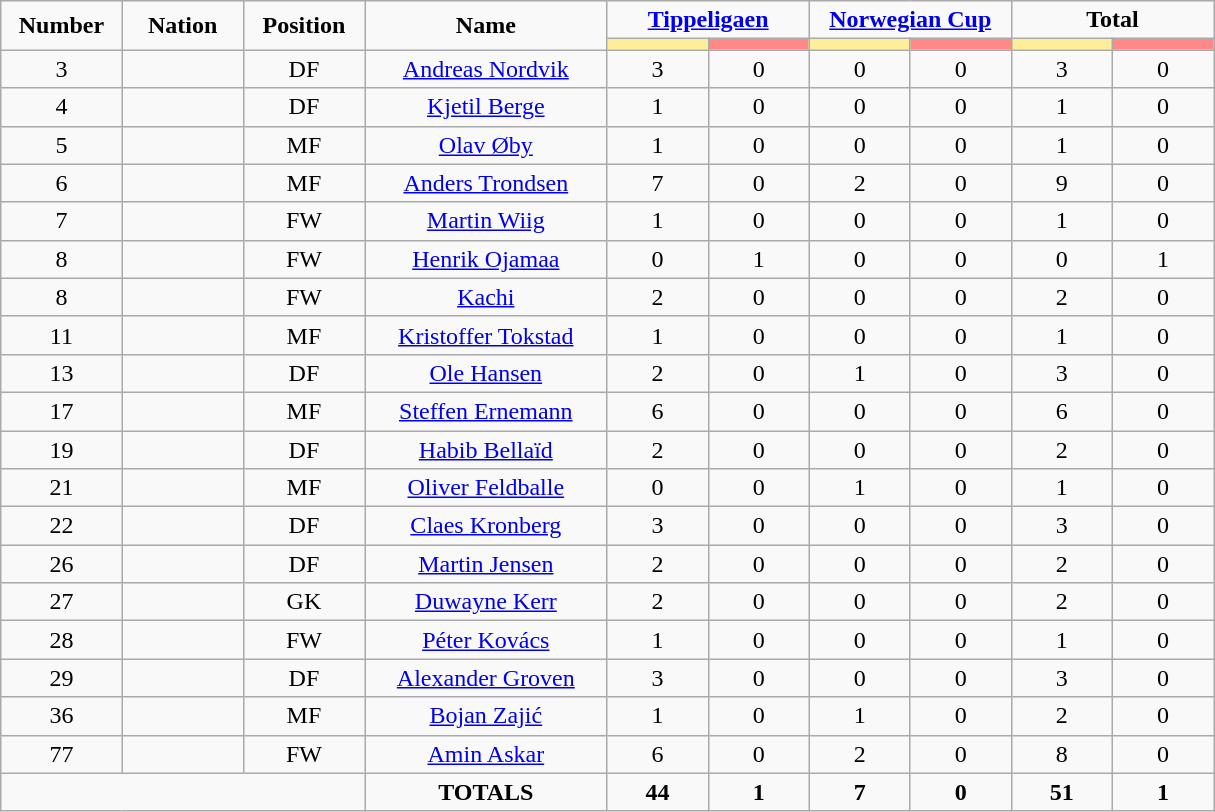<table class="wikitable" style="font-size: 100%; text-align: center;">
<tr>
<td rowspan="2" width="10%" align="center"><strong>Number</strong></td>
<td rowspan="2" width="10%" align="center"><strong>Nation</strong></td>
<td rowspan="2" width="10%" align="center"><strong>Position</strong></td>
<td rowspan="2" width="20%" align="center"><strong>Name</strong></td>
<td colspan="2" align="center"><strong><a href='#'>Tippeligaen</a></strong></td>
<td colspan="2" align="center"><strong><a href='#'>Norwegian Cup</a></strong></td>
<td colspan="2" align="center"><strong>Total</strong></td>
</tr>
<tr>
<th width=60 style="background: #FFEE99"></th>
<th width=60 style="background: #FF8888"></th>
<th width=60 style="background: #FFEE99"></th>
<th width=60 style="background: #FF8888"></th>
<th width=60 style="background: #FFEE99"></th>
<th width=60 style="background: #FF8888"></th>
</tr>
<tr>
<td>3</td>
<td></td>
<td>DF</td>
<td><a href='#'>Andreas Nordvik</a></td>
<td>3</td>
<td>0</td>
<td>0</td>
<td>0</td>
<td>3</td>
<td>0</td>
</tr>
<tr>
<td>4</td>
<td></td>
<td>DF</td>
<td><a href='#'>Kjetil Berge</a></td>
<td>1</td>
<td>0</td>
<td>0</td>
<td>0</td>
<td>1</td>
<td>0</td>
</tr>
<tr>
<td>5</td>
<td></td>
<td>MF</td>
<td><a href='#'>Olav Øby</a></td>
<td>1</td>
<td>0</td>
<td>0</td>
<td>0</td>
<td>1</td>
<td>0</td>
</tr>
<tr>
<td>6</td>
<td></td>
<td>MF</td>
<td><a href='#'>Anders Trondsen</a></td>
<td>7</td>
<td>0</td>
<td>2</td>
<td>0</td>
<td>9</td>
<td>0</td>
</tr>
<tr>
<td>7</td>
<td></td>
<td>FW</td>
<td><a href='#'>Martin Wiig</a></td>
<td>1</td>
<td>0</td>
<td>0</td>
<td>0</td>
<td>1</td>
<td>0</td>
</tr>
<tr>
<td>8</td>
<td></td>
<td>FW</td>
<td><a href='#'>Henrik Ojamaa</a></td>
<td>0</td>
<td>1</td>
<td>0</td>
<td>0</td>
<td>0</td>
<td>1</td>
</tr>
<tr>
<td>8</td>
<td></td>
<td>FW</td>
<td><a href='#'>Kachi</a></td>
<td>2</td>
<td>0</td>
<td>0</td>
<td>0</td>
<td>2</td>
<td>0</td>
</tr>
<tr>
<td>11</td>
<td></td>
<td>MF</td>
<td><a href='#'>Kristoffer Tokstad</a></td>
<td>1</td>
<td>0</td>
<td>0</td>
<td>0</td>
<td>1</td>
<td>0</td>
</tr>
<tr>
<td>13</td>
<td></td>
<td>DF</td>
<td><a href='#'>Ole Hansen</a></td>
<td>2</td>
<td>0</td>
<td>1</td>
<td>0</td>
<td>3</td>
<td>0</td>
</tr>
<tr>
<td>17</td>
<td></td>
<td>MF</td>
<td><a href='#'>Steffen Ernemann</a></td>
<td>6</td>
<td>0</td>
<td>0</td>
<td>0</td>
<td>6</td>
<td>0</td>
</tr>
<tr>
<td>19</td>
<td></td>
<td>DF</td>
<td><a href='#'>Habib Bellaïd</a></td>
<td>2</td>
<td>0</td>
<td>0</td>
<td>0</td>
<td>2</td>
<td>0</td>
</tr>
<tr>
<td>21</td>
<td></td>
<td>MF</td>
<td><a href='#'>Oliver Feldballe</a></td>
<td>0</td>
<td>0</td>
<td>1</td>
<td>0</td>
<td>1</td>
<td>0</td>
</tr>
<tr>
<td>22</td>
<td></td>
<td>DF</td>
<td><a href='#'>Claes Kronberg</a></td>
<td>3</td>
<td>0</td>
<td>0</td>
<td>0</td>
<td>3</td>
<td>0</td>
</tr>
<tr>
<td>26</td>
<td></td>
<td>DF</td>
<td><a href='#'>Martin Jensen</a></td>
<td>2</td>
<td>0</td>
<td>0</td>
<td>0</td>
<td>2</td>
<td>0</td>
</tr>
<tr>
<td>27</td>
<td></td>
<td>GK</td>
<td><a href='#'>Duwayne Kerr</a></td>
<td>2</td>
<td>0</td>
<td>0</td>
<td>0</td>
<td>2</td>
<td>0</td>
</tr>
<tr>
<td>28</td>
<td></td>
<td>FW</td>
<td><a href='#'>Péter Kovács</a></td>
<td>1</td>
<td>0</td>
<td>0</td>
<td>0</td>
<td>1</td>
<td>0</td>
</tr>
<tr>
<td>29</td>
<td></td>
<td>DF</td>
<td><a href='#'>Alexander Groven</a></td>
<td>3</td>
<td>0</td>
<td>0</td>
<td>0</td>
<td>3</td>
<td>0</td>
</tr>
<tr>
<td>36</td>
<td></td>
<td>MF</td>
<td><a href='#'>Bojan Zajić</a></td>
<td>1</td>
<td>0</td>
<td>1</td>
<td>0</td>
<td>2</td>
<td>0</td>
</tr>
<tr>
<td>77</td>
<td></td>
<td>FW</td>
<td><a href='#'>Amin Askar</a></td>
<td>6</td>
<td>0</td>
<td>2</td>
<td>0</td>
<td>8</td>
<td>0</td>
</tr>
<tr>
<td colspan="3"></td>
<td><strong>TOTALS</strong></td>
<td><strong>44</strong></td>
<td><strong>1</strong></td>
<td><strong>7</strong></td>
<td><strong>0</strong></td>
<td><strong>51</strong></td>
<td><strong>1</strong></td>
</tr>
</table>
